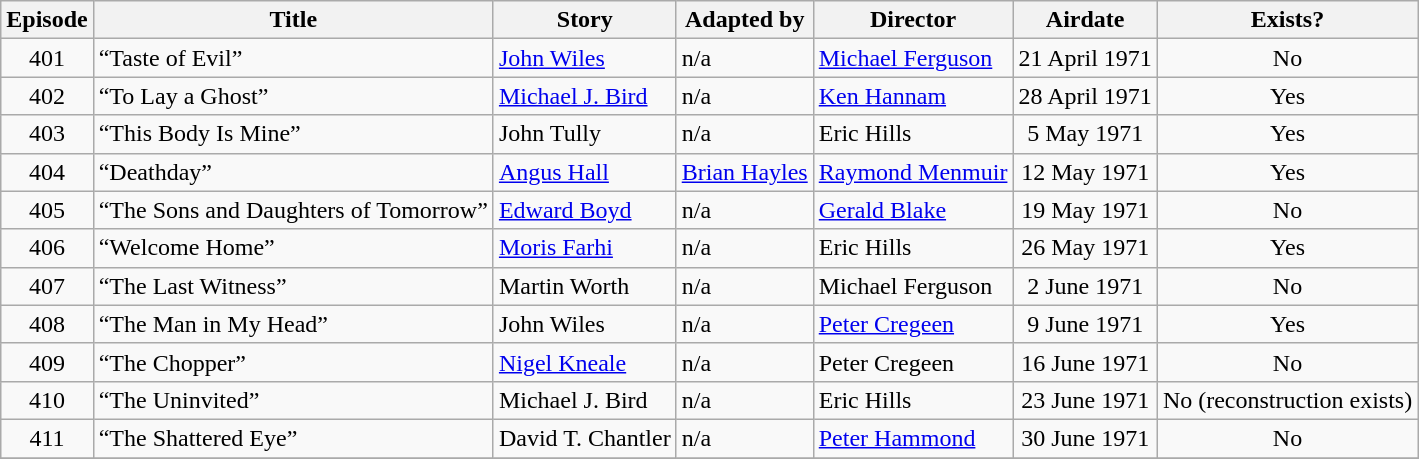<table class="wikitable">
<tr>
<th>Episode</th>
<th>Title</th>
<th>Story</th>
<th>Adapted by</th>
<th>Director</th>
<th>Airdate</th>
<th>Exists?</th>
</tr>
<tr>
<td align="center">401</td>
<td>“Taste of Evil”</td>
<td><a href='#'>John Wiles</a></td>
<td>n/a</td>
<td><a href='#'>Michael Ferguson</a></td>
<td align="center">21 April 1971</td>
<td align="center">No</td>
</tr>
<tr>
<td align="center">402</td>
<td>“To Lay a Ghost”</td>
<td><a href='#'>Michael J. Bird</a></td>
<td>n/a</td>
<td><a href='#'>Ken Hannam</a></td>
<td align="center">28 April 1971</td>
<td align="center">Yes</td>
</tr>
<tr>
<td align="center">403</td>
<td>“This Body Is Mine”</td>
<td>John Tully</td>
<td>n/a</td>
<td>Eric Hills</td>
<td align="center">5 May 1971</td>
<td align="center">Yes</td>
</tr>
<tr>
<td align="center">404</td>
<td>“Deathday”</td>
<td><a href='#'>Angus Hall</a></td>
<td><a href='#'>Brian Hayles</a></td>
<td><a href='#'>Raymond Menmuir</a></td>
<td align="center">12 May 1971</td>
<td align="center">Yes</td>
</tr>
<tr>
<td align="center">405</td>
<td>“The Sons and Daughters of Tomorrow”</td>
<td><a href='#'>Edward Boyd</a></td>
<td>n/a</td>
<td><a href='#'>Gerald Blake</a></td>
<td align="center">19 May 1971</td>
<td align="center">No</td>
</tr>
<tr>
<td align="center">406</td>
<td>“Welcome Home”</td>
<td><a href='#'>Moris Farhi</a></td>
<td>n/a</td>
<td>Eric Hills</td>
<td align="center">26 May 1971</td>
<td align="center">Yes</td>
</tr>
<tr>
<td align="center">407</td>
<td>“The Last Witness”</td>
<td>Martin Worth</td>
<td>n/a</td>
<td>Michael Ferguson</td>
<td align="center">2 June 1971</td>
<td align="center">No</td>
</tr>
<tr>
<td align="center">408</td>
<td>“The Man in My Head”</td>
<td>John Wiles</td>
<td>n/a</td>
<td><a href='#'>Peter Cregeen</a></td>
<td align="center">9 June 1971</td>
<td align="center">Yes</td>
</tr>
<tr>
<td align="center">409</td>
<td>“The Chopper”</td>
<td><a href='#'>Nigel Kneale</a></td>
<td>n/a</td>
<td>Peter Cregeen</td>
<td align="center">16 June 1971</td>
<td align="center">No</td>
</tr>
<tr>
<td align="center">410</td>
<td>“The Uninvited”</td>
<td>Michael J. Bird</td>
<td>n/a</td>
<td>Eric Hills</td>
<td align="center">23 June 1971</td>
<td align="center">No (reconstruction exists)</td>
</tr>
<tr>
<td align="center">411</td>
<td>“The Shattered Eye”</td>
<td>David T. Chantler</td>
<td>n/a</td>
<td><a href='#'>Peter Hammond</a></td>
<td align="center">30 June 1971</td>
<td align="center">No</td>
</tr>
<tr>
</tr>
</table>
